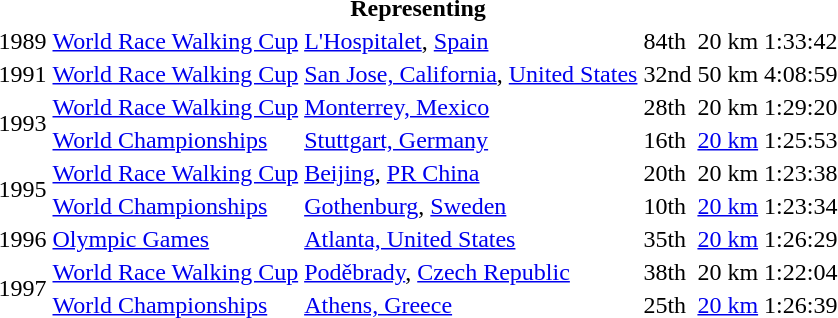<table>
<tr>
<th colspan="6">Representing </th>
</tr>
<tr>
<td>1989</td>
<td><a href='#'>World Race Walking Cup</a></td>
<td><a href='#'>L'Hospitalet</a>, <a href='#'>Spain</a></td>
<td>84th</td>
<td>20 km</td>
<td>1:33:42</td>
</tr>
<tr>
<td>1991</td>
<td><a href='#'>World Race Walking Cup</a></td>
<td><a href='#'>San Jose, California</a>, <a href='#'>United States</a></td>
<td>32nd</td>
<td>50 km</td>
<td>4:08:59</td>
</tr>
<tr>
<td rowspan=2>1993</td>
<td><a href='#'>World Race Walking Cup</a></td>
<td><a href='#'>Monterrey, Mexico</a></td>
<td>28th</td>
<td>20 km</td>
<td>1:29:20</td>
</tr>
<tr>
<td><a href='#'>World Championships</a></td>
<td><a href='#'>Stuttgart, Germany</a></td>
<td>16th</td>
<td><a href='#'>20 km</a></td>
<td>1:25:53</td>
</tr>
<tr>
<td rowspan=2>1995</td>
<td><a href='#'>World Race Walking Cup</a></td>
<td><a href='#'>Beijing</a>, <a href='#'>PR China</a></td>
<td>20th</td>
<td>20 km</td>
<td>1:23:38</td>
</tr>
<tr>
<td><a href='#'>World Championships</a></td>
<td><a href='#'>Gothenburg</a>, <a href='#'>Sweden</a></td>
<td>10th</td>
<td><a href='#'>20 km</a></td>
<td>1:23:34</td>
</tr>
<tr>
<td>1996</td>
<td><a href='#'>Olympic Games</a></td>
<td><a href='#'>Atlanta, United States</a></td>
<td>35th</td>
<td><a href='#'>20 km</a></td>
<td>1:26:29</td>
</tr>
<tr>
<td rowspan=2>1997</td>
<td><a href='#'>World Race Walking Cup</a></td>
<td><a href='#'>Poděbrady</a>, <a href='#'>Czech Republic</a></td>
<td>38th</td>
<td>20 km</td>
<td>1:22:04</td>
</tr>
<tr>
<td><a href='#'>World Championships</a></td>
<td><a href='#'>Athens, Greece</a></td>
<td>25th</td>
<td><a href='#'>20 km</a></td>
<td>1:26:39</td>
</tr>
</table>
